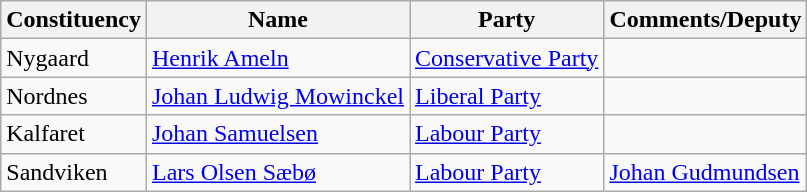<table class="wikitable">
<tr>
<th>Constituency</th>
<th>Name</th>
<th>Party</th>
<th>Comments/Deputy</th>
</tr>
<tr>
<td>Nygaard</td>
<td><a href='#'>Henrik Ameln</a></td>
<td><a href='#'>Conservative Party</a></td>
<td></td>
</tr>
<tr>
<td>Nordnes</td>
<td><a href='#'>Johan Ludwig Mowinckel</a></td>
<td><a href='#'>Liberal Party</a></td>
<td></td>
</tr>
<tr>
<td>Kalfaret</td>
<td><a href='#'>Johan Samuelsen</a></td>
<td><a href='#'>Labour Party</a></td>
<td></td>
</tr>
<tr>
<td>Sandviken</td>
<td><a href='#'>Lars Olsen Sæbø</a></td>
<td><a href='#'>Labour Party</a></td>
<td><a href='#'>Johan Gudmundsen</a></td>
</tr>
</table>
